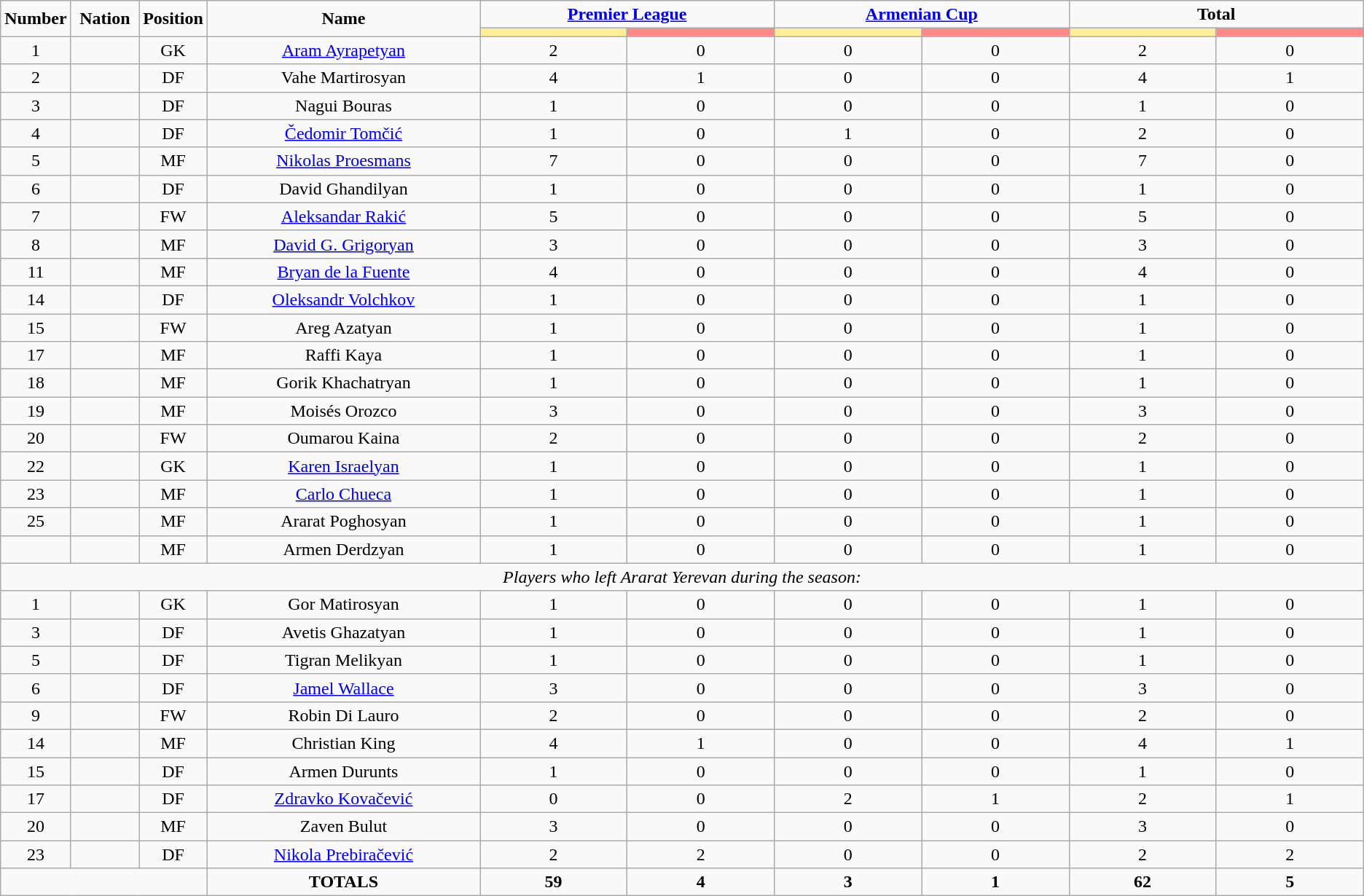<table class="wikitable" style="text-align:center;">
<tr>
<td rowspan=2  style="width:5%; text-align:center;"><strong>Number</strong></td>
<td rowspan=2  style="width:5%; text-align:center;"><strong>Nation</strong></td>
<td rowspan=2  style="width:5%; text-align:center;"><strong>Position</strong></td>
<td rowspan=2  style="width:20%; text-align:center;"><strong>Name</strong></td>
<td colspan=2 style="text-align:center;"><strong><a href='#'>Premier League</a></strong></td>
<td colspan=2 style="text-align:center;"><strong><a href='#'>Armenian Cup</a></strong></td>
<td colspan=2 style="text-align:center;"><strong>Total</strong></td>
</tr>
<tr>
<th style="width:60px; background:#fe9;"></th>
<th style="width:60px; background:#ff8888;"></th>
<th style="width:60px; background:#fe9;"></th>
<th style="width:60px; background:#ff8888;"></th>
<th style="width:60px; background:#fe9;"></th>
<th style="width:60px; background:#ff8888;"></th>
</tr>
<tr>
<td>1</td>
<td></td>
<td>GK</td>
<td><a href='#'>Aram Ayrapetyan</a></td>
<td>2</td>
<td>0</td>
<td>0</td>
<td>0</td>
<td>2</td>
<td>0</td>
</tr>
<tr>
<td>2</td>
<td></td>
<td>DF</td>
<td>Vahe Martirosyan</td>
<td>4</td>
<td>1</td>
<td>0</td>
<td>0</td>
<td>4</td>
<td>1</td>
</tr>
<tr>
<td>3</td>
<td></td>
<td>DF</td>
<td>Nagui Bouras</td>
<td>1</td>
<td>0</td>
<td>0</td>
<td>0</td>
<td>1</td>
<td>0</td>
</tr>
<tr>
<td>4</td>
<td></td>
<td>DF</td>
<td><a href='#'>Čedomir Tomčić</a></td>
<td>1</td>
<td>0</td>
<td>1</td>
<td>0</td>
<td>2</td>
<td>0</td>
</tr>
<tr>
<td>5</td>
<td></td>
<td>MF</td>
<td><a href='#'>Nikolas Proesmans</a></td>
<td>7</td>
<td>0</td>
<td>0</td>
<td>0</td>
<td>7</td>
<td>0</td>
</tr>
<tr>
<td>6</td>
<td></td>
<td>DF</td>
<td>David Ghandilyan</td>
<td>1</td>
<td>0</td>
<td>0</td>
<td>0</td>
<td>1</td>
<td>0</td>
</tr>
<tr>
<td>7</td>
<td></td>
<td>FW</td>
<td><a href='#'>Aleksandar Rakić</a></td>
<td>5</td>
<td>0</td>
<td>0</td>
<td>0</td>
<td>5</td>
<td>0</td>
</tr>
<tr>
<td>8</td>
<td></td>
<td>MF</td>
<td><a href='#'>David G. Grigoryan</a></td>
<td>3</td>
<td>0</td>
<td>0</td>
<td>0</td>
<td>3</td>
<td>0</td>
</tr>
<tr>
<td>11</td>
<td></td>
<td>MF</td>
<td><a href='#'>Bryan de la Fuente</a></td>
<td>4</td>
<td>0</td>
<td>0</td>
<td>0</td>
<td>4</td>
<td>0</td>
</tr>
<tr>
<td>14</td>
<td></td>
<td>DF</td>
<td><a href='#'>Oleksandr Volchkov</a></td>
<td>1</td>
<td>0</td>
<td>0</td>
<td>0</td>
<td>1</td>
<td>0</td>
</tr>
<tr>
<td>15</td>
<td></td>
<td>FW</td>
<td>Areg Azatyan</td>
<td>1</td>
<td>0</td>
<td>0</td>
<td>0</td>
<td>1</td>
<td>0</td>
</tr>
<tr>
<td>17</td>
<td></td>
<td>MF</td>
<td>Raffi Kaya</td>
<td>1</td>
<td>0</td>
<td>0</td>
<td>0</td>
<td>1</td>
<td>0</td>
</tr>
<tr>
<td>18</td>
<td></td>
<td>MF</td>
<td>Gorik Khachatryan</td>
<td>1</td>
<td>0</td>
<td>0</td>
<td>0</td>
<td>1</td>
<td>0</td>
</tr>
<tr>
<td>19</td>
<td></td>
<td>MF</td>
<td>Moisés Orozco</td>
<td>3</td>
<td>0</td>
<td>0</td>
<td>0</td>
<td>3</td>
<td>0</td>
</tr>
<tr>
<td>20</td>
<td></td>
<td>FW</td>
<td>Oumarou Kaina</td>
<td>2</td>
<td>0</td>
<td>0</td>
<td>0</td>
<td>2</td>
<td>0</td>
</tr>
<tr>
<td>22</td>
<td></td>
<td>GK</td>
<td><a href='#'>Karen Israelyan</a></td>
<td>1</td>
<td>0</td>
<td>0</td>
<td>0</td>
<td>1</td>
<td>0</td>
</tr>
<tr>
<td>23</td>
<td></td>
<td>MF</td>
<td><a href='#'>Carlo Chueca</a></td>
<td>1</td>
<td>0</td>
<td>0</td>
<td>0</td>
<td>1</td>
<td>0</td>
</tr>
<tr>
<td>25</td>
<td></td>
<td>MF</td>
<td>Ararat Poghosyan</td>
<td>1</td>
<td>0</td>
<td>0</td>
<td>0</td>
<td>1</td>
<td>0</td>
</tr>
<tr>
<td></td>
<td></td>
<td>MF</td>
<td>Armen Derdzyan</td>
<td>1</td>
<td>0</td>
<td>0</td>
<td>0</td>
<td>1</td>
<td>0</td>
</tr>
<tr>
<td colspan=14><em>Players who left Ararat Yerevan during the season:</em></td>
</tr>
<tr>
<td>1</td>
<td></td>
<td>GK</td>
<td>Gor Matirosyan</td>
<td>1</td>
<td>0</td>
<td>0</td>
<td>0</td>
<td>1</td>
<td>0</td>
</tr>
<tr>
<td>3</td>
<td></td>
<td>DF</td>
<td>Avetis Ghazatyan</td>
<td>1</td>
<td>0</td>
<td>0</td>
<td>0</td>
<td>1</td>
<td>0</td>
</tr>
<tr>
<td>5</td>
<td></td>
<td>DF</td>
<td>Tigran Melikyan</td>
<td>1</td>
<td>0</td>
<td>0</td>
<td>0</td>
<td>1</td>
<td>0</td>
</tr>
<tr>
<td>6</td>
<td></td>
<td>DF</td>
<td><a href='#'>Jamel Wallace</a></td>
<td>3</td>
<td>0</td>
<td>0</td>
<td>0</td>
<td>3</td>
<td>0</td>
</tr>
<tr>
<td>9</td>
<td></td>
<td>FW</td>
<td>Robin Di Lauro</td>
<td>2</td>
<td>0</td>
<td>0</td>
<td>0</td>
<td>2</td>
<td>0</td>
</tr>
<tr>
<td>14</td>
<td></td>
<td>MF</td>
<td>Christian King</td>
<td>4</td>
<td>1</td>
<td>0</td>
<td>0</td>
<td>4</td>
<td>1</td>
</tr>
<tr>
<td>15</td>
<td></td>
<td>DF</td>
<td>Armen Durunts</td>
<td>1</td>
<td>0</td>
<td>0</td>
<td>0</td>
<td>1</td>
<td>0</td>
</tr>
<tr>
<td>17</td>
<td></td>
<td>DF</td>
<td><a href='#'>Zdravko Kovačević</a></td>
<td>0</td>
<td>0</td>
<td>2</td>
<td>1</td>
<td>2</td>
<td>1</td>
</tr>
<tr>
<td>20</td>
<td></td>
<td>MF</td>
<td>Zaven Bulut</td>
<td>3</td>
<td>0</td>
<td>0</td>
<td>0</td>
<td>3</td>
<td>0</td>
</tr>
<tr>
<td>23</td>
<td></td>
<td>DF</td>
<td><a href='#'>Nikola Prebiračević</a></td>
<td>2</td>
<td>2</td>
<td>0</td>
<td>0</td>
<td>2</td>
<td>2</td>
</tr>
<tr>
<td colspan=3></td>
<td><strong>TOTALS</strong></td>
<td><strong>59</strong></td>
<td><strong>4</strong></td>
<td><strong>3</strong></td>
<td><strong>1</strong></td>
<td><strong>62</strong></td>
<td><strong>5</strong></td>
</tr>
</table>
